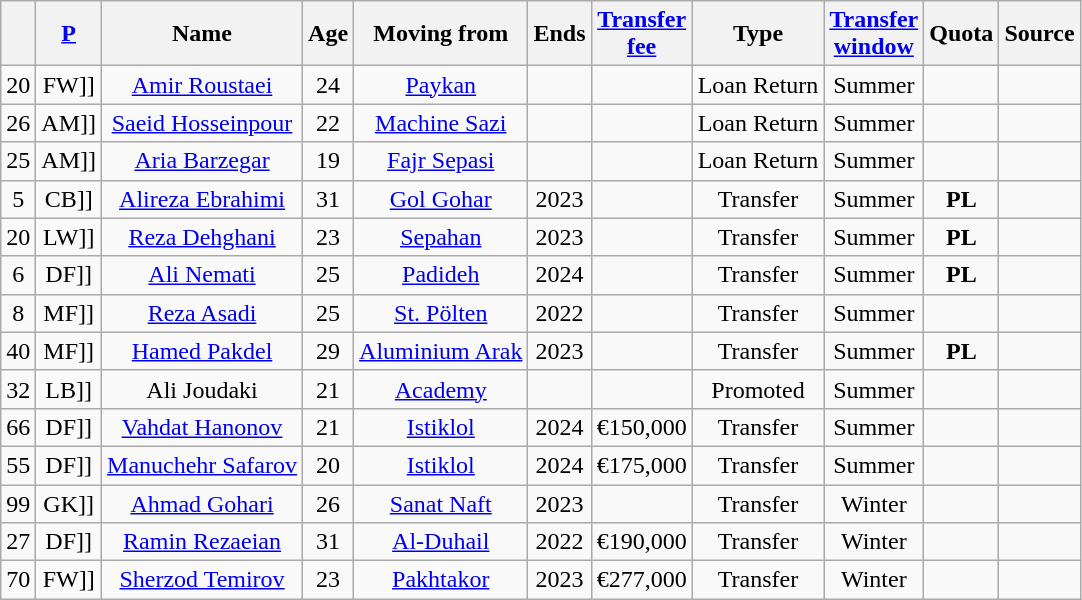<table class="wikitable sortable " style="text-align:center">
<tr>
<th></th>
<th><a href='#'>P</a></th>
<th>Name</th>
<th>Age</th>
<th>Moving from</th>
<th>Ends</th>
<th><a href='#'>Transfer<br>fee</a></th>
<th>Type</th>
<th><a href='#'>Transfer<br>window</a></th>
<th>Quota</th>
<th>Source</th>
</tr>
<tr>
<td>20</td>
<td [[>FW]]</td>
<td><a href='#'>Amir Roustaei</a></td>
<td>24</td>
<td><a href='#'>Paykan</a></td>
<td></td>
<td></td>
<td>Loan Return</td>
<td>Summer</td>
<td></td>
<td></td>
</tr>
<tr>
<td>26</td>
<td [[>AM]]</td>
<td><a href='#'>Saeid Hosseinpour</a></td>
<td>22</td>
<td><a href='#'>Machine Sazi</a></td>
<td></td>
<td></td>
<td>Loan Return</td>
<td>Summer</td>
<td></td>
<td></td>
</tr>
<tr>
<td>25</td>
<td [[>AM]]</td>
<td><a href='#'>Aria Barzegar</a></td>
<td>19</td>
<td><a href='#'>Fajr Sepasi</a></td>
<td></td>
<td></td>
<td>Loan Return</td>
<td>Summer</td>
<td></td>
<td></td>
</tr>
<tr>
<td>5</td>
<td [[>CB]]</td>
<td><a href='#'>Alireza Ebrahimi</a></td>
<td>31</td>
<td><a href='#'>Gol Gohar</a></td>
<td>2023</td>
<td></td>
<td>Transfer</td>
<td>Summer</td>
<td><strong>PL</strong></td>
<td></td>
</tr>
<tr>
<td>20</td>
<td [[>LW]]</td>
<td><a href='#'>Reza Dehghani</a></td>
<td>23</td>
<td><a href='#'>Sepahan</a></td>
<td>2023</td>
<td></td>
<td>Transfer</td>
<td>Summer</td>
<td><strong>PL</strong></td>
<td></td>
</tr>
<tr>
<td>6</td>
<td [[>DF]]</td>
<td><a href='#'>Ali Nemati</a></td>
<td>25</td>
<td><a href='#'>Padideh</a></td>
<td>2024</td>
<td></td>
<td>Transfer</td>
<td>Summer</td>
<td><strong>PL</strong></td>
<td></td>
</tr>
<tr>
<td>8</td>
<td [[>MF]]</td>
<td><a href='#'>Reza Asadi</a></td>
<td>25</td>
<td> <a href='#'>St. Pölten</a></td>
<td>2022</td>
<td></td>
<td>Transfer</td>
<td>Summer</td>
<td></td>
<td></td>
</tr>
<tr>
<td>40</td>
<td [[>MF]]</td>
<td><a href='#'>Hamed Pakdel</a></td>
<td>29</td>
<td><a href='#'>Aluminium Arak</a></td>
<td>2023</td>
<td></td>
<td>Transfer</td>
<td>Summer</td>
<td><strong>PL</strong></td>
<td></td>
</tr>
<tr>
<td>32</td>
<td [[>LB]]</td>
<td>Ali Joudaki</td>
<td>21</td>
<td><a href='#'>Academy</a></td>
<td></td>
<td></td>
<td>Promoted</td>
<td>Summer</td>
<td></td>
<td></td>
</tr>
<tr>
<td>66</td>
<td [[>DF]]</td>
<td> <a href='#'>Vahdat Hanonov</a></td>
<td>21</td>
<td> <a href='#'>Istiklol</a></td>
<td>2024</td>
<td>€150,000</td>
<td>Transfer</td>
<td>Summer</td>
<td></td>
<td></td>
</tr>
<tr>
<td>55</td>
<td [[>DF]]</td>
<td> <a href='#'>Manuchehr Safarov</a></td>
<td>20</td>
<td> <a href='#'>Istiklol</a></td>
<td>2024</td>
<td>€175,000</td>
<td>Transfer</td>
<td>Summer</td>
<td></td>
<td></td>
</tr>
<tr>
<td>99</td>
<td [[>GK]]</td>
<td><a href='#'>Ahmad Gohari</a></td>
<td>26</td>
<td><a href='#'>Sanat Naft</a></td>
<td>2023</td>
<td></td>
<td>Transfer</td>
<td>Winter</td>
<td></td>
<td></td>
</tr>
<tr>
<td>27</td>
<td [[>DF]]</td>
<td><a href='#'>Ramin Rezaeian</a></td>
<td>31</td>
<td> <a href='#'>Al-Duhail</a></td>
<td>2022</td>
<td>€190,000</td>
<td>Transfer</td>
<td>Winter</td>
<td></td>
</tr>
<tr>
<td>70</td>
<td [[>FW]]</td>
<td> <a href='#'>Sherzod Temirov</a></td>
<td>23</td>
<td> <a href='#'>Pakhtakor</a></td>
<td>2023</td>
<td>€277,000</td>
<td>Transfer</td>
<td>Winter</td>
<td></td>
<td></td>
</tr>
</table>
